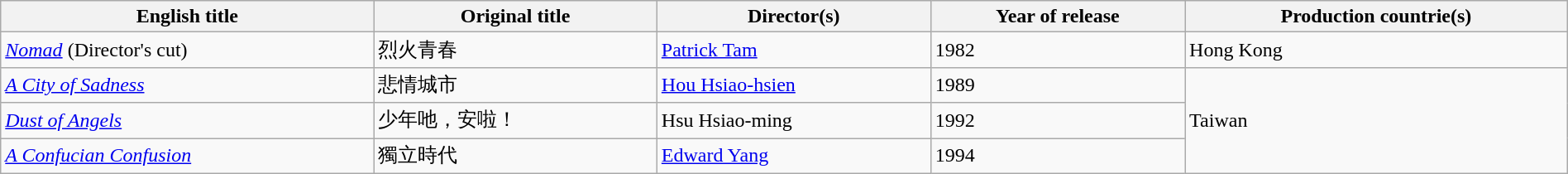<table class="sortable wikitable" style="width:100%; margin-bottom:4px" cellpadding="5">
<tr>
<th scope="col">English title</th>
<th scope="col">Original title</th>
<th scope="col">Director(s)</th>
<th scope="col">Year of release</th>
<th scope="col">Production countrie(s)</th>
</tr>
<tr>
<td><em><a href='#'>Nomad</a></em> (Director's cut)</td>
<td>烈火青春</td>
<td><a href='#'>Patrick Tam</a></td>
<td>1982</td>
<td>Hong Kong</td>
</tr>
<tr>
<td><em><a href='#'>A City of Sadness</a></em></td>
<td>悲情城市</td>
<td><a href='#'>Hou Hsiao-hsien</a></td>
<td>1989</td>
<td rowspan="3">Taiwan</td>
</tr>
<tr>
<td><em><a href='#'>Dust of Angels</a></em></td>
<td>少年吔，安啦！</td>
<td>Hsu Hsiao-ming</td>
<td>1992</td>
</tr>
<tr>
<td><em><a href='#'>A Confucian Confusion</a></em></td>
<td>獨立時代</td>
<td><a href='#'>Edward Yang</a></td>
<td>1994</td>
</tr>
</table>
